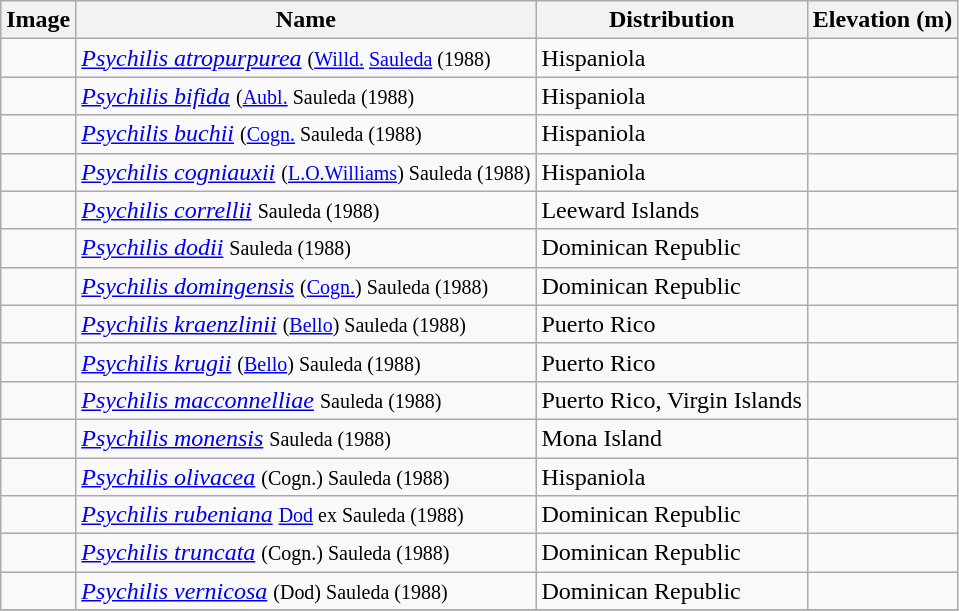<table class="wikitable">
<tr>
<th>Image</th>
<th>Name</th>
<th>Distribution</th>
<th>Elevation (m)</th>
</tr>
<tr>
<td></td>
<td><em><a href='#'>Psychilis atropurpurea</a></em> <small> (<a href='#'>Willd.</a> <a href='#'>Sauleda</a> (1988)</small></td>
<td>Hispaniola</td>
<td></td>
</tr>
<tr>
<td></td>
<td><em><a href='#'>Psychilis bifida</a></em> <small> (<a href='#'>Aubl.</a> Sauleda (1988)</small></td>
<td>Hispaniola</td>
<td></td>
</tr>
<tr>
<td></td>
<td><em><a href='#'>Psychilis buchii</a></em> <small> (<a href='#'>Cogn.</a> Sauleda (1988)</small></td>
<td>Hispaniola</td>
<td></td>
</tr>
<tr>
<td></td>
<td><em><a href='#'>Psychilis cogniauxii</a></em> <small> (<a href='#'>L.O.Williams</a>) Sauleda (1988)</small></td>
<td>Hispaniola</td>
<td></td>
</tr>
<tr>
<td></td>
<td><em><a href='#'>Psychilis correllii</a></em> <small> Sauleda (1988)</small></td>
<td>Leeward Islands</td>
<td></td>
</tr>
<tr>
<td></td>
<td><em><a href='#'>Psychilis dodii</a></em> <small> Sauleda (1988)</small></td>
<td>Dominican Republic</td>
<td></td>
</tr>
<tr>
<td></td>
<td><em><a href='#'>Psychilis domingensis</a></em> <small> (<a href='#'>Cogn.</a>) Sauleda (1988)</small></td>
<td>Dominican Republic</td>
<td></td>
</tr>
<tr>
<td></td>
<td><em><a href='#'>Psychilis kraenzlinii</a></em> <small> (<a href='#'>Bello</a>) Sauleda (1988)</small></td>
<td>Puerto Rico</td>
<td></td>
</tr>
<tr>
<td></td>
<td><em><a href='#'>Psychilis krugii</a></em> <small> (<a href='#'>Bello</a>) Sauleda (1988)</small></td>
<td>Puerto Rico</td>
<td></td>
</tr>
<tr>
<td></td>
<td><em><a href='#'>Psychilis macconnelliae</a></em> <small> Sauleda (1988)</small></td>
<td>Puerto Rico, Virgin Islands</td>
<td></td>
</tr>
<tr>
<td></td>
<td><em><a href='#'>Psychilis monensis</a></em> <small> Sauleda (1988)</small></td>
<td>Mona Island</td>
<td></td>
</tr>
<tr>
<td></td>
<td><em><a href='#'>Psychilis olivacea</a></em> <small> (Cogn.) Sauleda (1988)</small></td>
<td>Hispaniola</td>
<td></td>
</tr>
<tr>
<td></td>
<td><em><a href='#'>Psychilis rubeniana</a></em> <small> <a href='#'>Dod</a> ex Sauleda (1988)</small></td>
<td>Dominican Republic</td>
<td></td>
</tr>
<tr>
<td></td>
<td><em><a href='#'>Psychilis truncata</a></em> <small> (Cogn.) Sauleda (1988)</small></td>
<td>Dominican Republic</td>
<td></td>
</tr>
<tr>
<td></td>
<td><em><a href='#'>Psychilis vernicosa</a></em> <small> (Dod) Sauleda (1988)</small></td>
<td>Dominican Republic</td>
<td></td>
</tr>
<tr>
</tr>
</table>
